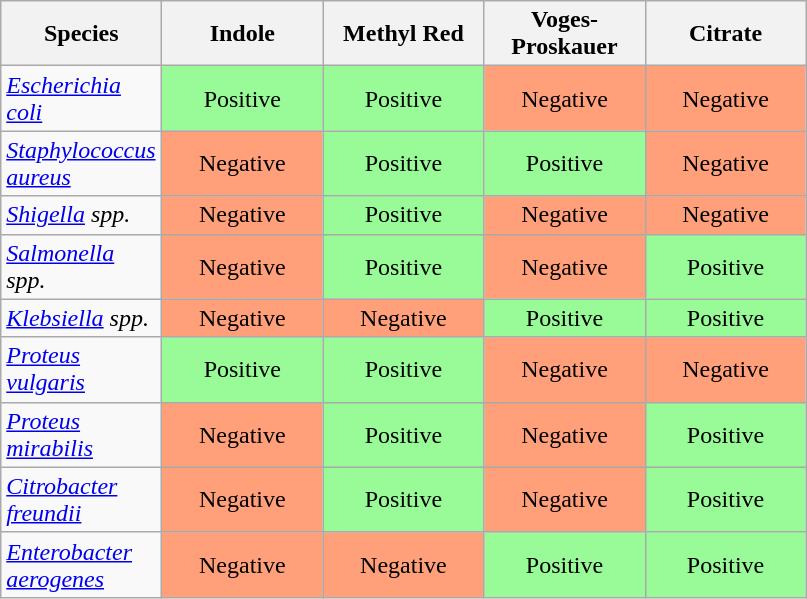<table class="wikitable" border="1">
<tr>
<th width="100">Species</th>
<th width="100">Indole</th>
<th width="100">Methyl Red</th>
<th width="100">Voges-Proskauer</th>
<th width="100">Citrate</th>
</tr>
<tr>
<td><em><a href='#'>Escherichia coli</a></em></td>
<td style="background:#98FB98" align="center">Positive</td>
<td style="background:#98FB98" align="center">Positive</td>
<td style="background:#ffa07a" align="center">Negative</td>
<td style="background:#ffa07a" align="center">Negative</td>
</tr>
<tr>
<td><em><a href='#'>Staphylococcus aureus</a></em></td>
<td style="background:#ffa07a" align="center">Negative</td>
<td style="background:#98FB98" align="center">Positive</td>
<td style="background:#98FB98" align="center">Positive</td>
<td style="background:#ffa07a" align="center">Negative</td>
</tr>
<tr>
<td><em><a href='#'>Shigella</a> spp.</em> </td>
<td style="background:#ffa07a" align="center">Negative</td>
<td style="background:#98FB98" align="center">Positive</td>
<td style="background:#ffa07a" align="center">Negative</td>
<td style="background:#ffa07a" align="center">Negative</td>
</tr>
<tr>
<td><em><a href='#'>Salmonella</a> spp.</em></td>
<td style="background:#ffa07a" align="center">Negative</td>
<td style="background:#98FB98" align="center">Positive</td>
<td style="background:#ffa07a" align="center">Negative</td>
<td style="background:#98FB98" align="center">Positive</td>
</tr>
<tr>
<td><em><a href='#'>Klebsiella</a> spp.</em></td>
<td style="background:#ffa07a" align="center">Negative</td>
<td style="background:#ffa07a" align="center">Negative</td>
<td style="background:#98FB98" align="center">Positive</td>
<td style="background:#98FB98" align="center">Positive</td>
</tr>
<tr>
<td><em><a href='#'>Proteus vulgaris</a></em> </td>
<td style="background:#98FB98" align="center">Positive</td>
<td style="background:#98FB98" align="center">Positive</td>
<td style="background:#ffa07a" align="center">Negative</td>
<td style="background:#ffa07a" align="center">Negative</td>
</tr>
<tr>
<td><em><a href='#'>Proteus mirabilis</a></em></td>
<td style="background:#ffa07a" align="center">Negative</td>
<td style="background:#98FB98" align="center">Positive</td>
<td style="background:#ffa07a" align="center">Negative</td>
<td style="background:#98FB98" align="center">Positive</td>
</tr>
<tr>
<td><em><a href='#'>Citrobacter freundii</a></em></td>
<td style="background:#ffa07a" align="center">Negative</td>
<td style="background:#98FB98" align="center">Positive</td>
<td style="background:#ffa07a" align="center">Negative</td>
<td style="background:#98FB98" align="center">Positive</td>
</tr>
<tr>
<td><em><a href='#'>Enterobacter aerogenes</a></em></td>
<td style="background:#ffa07a" align="center">Negative</td>
<td style="background:#ffa07a" align="center">Negative</td>
<td style="background:#98FB98" align="center">Positive</td>
<td style="background:#98FB98" align="center">Positive</td>
</tr>
</table>
